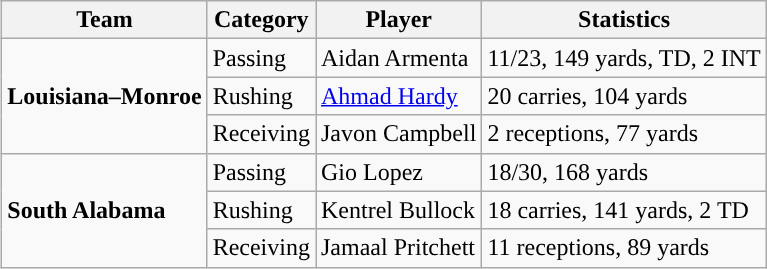<table class="wikitable" style="float: right;">
<tr>
<th>Team</th>
<th>Category</th>
<th>Player</th>
<th>Statistics</th>
</tr>
<tr>
<td rowspan=3><strong>Louisiana–Monroe</strong></td>
<td>Passing</td>
<td>Aidan Armenta</td>
<td>11/23, 149 yards, TD, 2 INT</td>
</tr>
<tr>
<td>Rushing</td>
<td><a href='#'>Ahmad Hardy</a></td>
<td>20 carries, 104 yards</td>
</tr>
<tr>
<td>Receiving</td>
<td>Javon Campbell</td>
<td>2 receptions, 77 yards</td>
</tr>
<tr>
<td rowspan=3><strong>South Alabama</strong></td>
<td>Passing</td>
<td>Gio Lopez</td>
<td>18/30, 168 yards</td>
</tr>
<tr>
<td>Rushing</td>
<td>Kentrel Bullock</td>
<td>18 carries, 141 yards, 2 TD</td>
</tr>
<tr>
<td>Receiving</td>
<td>Jamaal Pritchett</td>
<td>11 receptions, 89 yards</td>
</tr>
</table>
